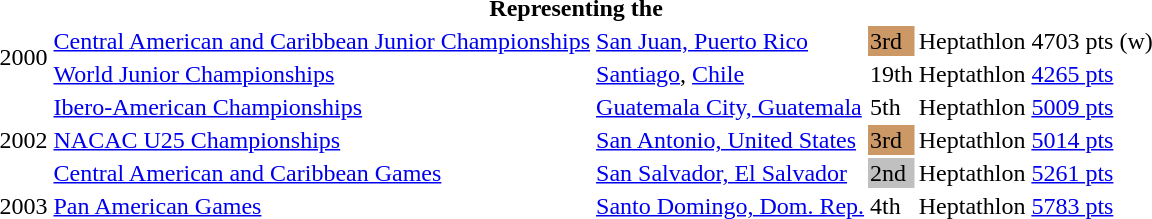<table>
<tr>
<th colspan="6">Representing the </th>
</tr>
<tr>
<td rowspan=2>2000</td>
<td><a href='#'>Central American and Caribbean Junior Championships</a></td>
<td><a href='#'>San Juan, Puerto Rico</a></td>
<td bgcolor=cc9966>3rd</td>
<td>Heptathlon</td>
<td>4703 pts (w)</td>
</tr>
<tr>
<td><a href='#'>World Junior Championships</a></td>
<td><a href='#'>Santiago</a>, <a href='#'>Chile</a></td>
<td>19th</td>
<td>Heptathlon</td>
<td><a href='#'>4265 pts</a></td>
</tr>
<tr>
<td rowspan=3>2002</td>
<td><a href='#'>Ibero-American Championships</a></td>
<td><a href='#'>Guatemala City, Guatemala</a></td>
<td>5th</td>
<td>Heptathlon</td>
<td><a href='#'>5009 pts</a></td>
</tr>
<tr>
<td><a href='#'>NACAC U25 Championships</a></td>
<td><a href='#'>San Antonio, United States</a></td>
<td bgcolor=cc9966>3rd</td>
<td>Heptathlon</td>
<td><a href='#'>5014 pts</a></td>
</tr>
<tr>
<td><a href='#'>Central American and Caribbean Games</a></td>
<td><a href='#'>San Salvador, El Salvador</a></td>
<td bgcolor=silver>2nd</td>
<td>Heptathlon</td>
<td><a href='#'>5261 pts</a></td>
</tr>
<tr>
<td>2003</td>
<td><a href='#'>Pan American Games</a></td>
<td><a href='#'>Santo Domingo, Dom. Rep.</a></td>
<td>4th</td>
<td>Heptathlon</td>
<td><a href='#'>5783 pts</a></td>
</tr>
</table>
